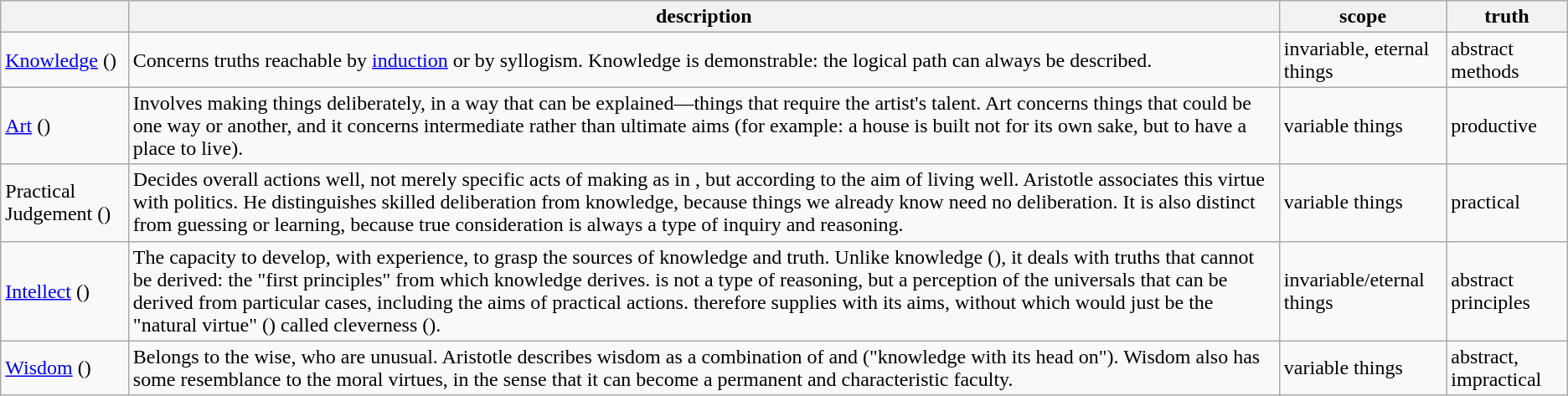<table class="wikitable">
<tr>
<th></th>
<th>description</th>
<th>scope</th>
<th>truth</th>
</tr>
<tr>
<td><a href='#'>Knowledge</a> ()</td>
<td>Concerns truths reachable by <a href='#'>induction</a> or by syllogism. Knowledge is demonstrable: the logical path can always be described.</td>
<td>invariable, eternal things</td>
<td>abstract methods</td>
</tr>
<tr>
<td><a href='#'>Art</a> ()</td>
<td>Involves making things deliberately, in a way that can be explained—things that require the artist's talent. Art concerns things that could be one way or another, and it concerns intermediate rather than ultimate aims (for example: a house is built not for its own sake, but to have a place to live).</td>
<td>variable things</td>
<td>productive</td>
</tr>
<tr>
<td>Practical Judgement ()</td>
<td>Decides overall actions well, not merely specific acts of making as in , but according to the aim of living well. Aristotle associates this virtue with politics. He distinguishes skilled deliberation from knowledge, because things we already know need no deliberation. It is also distinct from guessing or learning, because true consideration is always a type of inquiry and reasoning.</td>
<td>variable things</td>
<td>practical</td>
</tr>
<tr>
<td><a href='#'>Intellect</a> ()</td>
<td>The capacity to develop, with experience, to grasp the sources of knowledge and truth. Unlike knowledge (), it deals with truths that cannot be derived: the "first principles" from which knowledge derives.  is not a type of reasoning, but a perception of the universals that can be derived from particular cases, including the aims of practical actions.  therefore supplies  with its aims, without which  would just be the "natural virtue" () called cleverness ().</td>
<td>invariable/eternal things</td>
<td>abstract principles</td>
</tr>
<tr>
<td><a href='#'>Wisdom</a> ()</td>
<td>Belongs to the wise, who are unusual. Aristotle describes wisdom as a combination of  and  ("knowledge with its head on"). Wisdom also has some resemblance to the moral virtues, in the sense that it can become a permanent and characteristic faculty.</td>
<td>variable things</td>
<td>abstract, impractical</td>
</tr>
</table>
